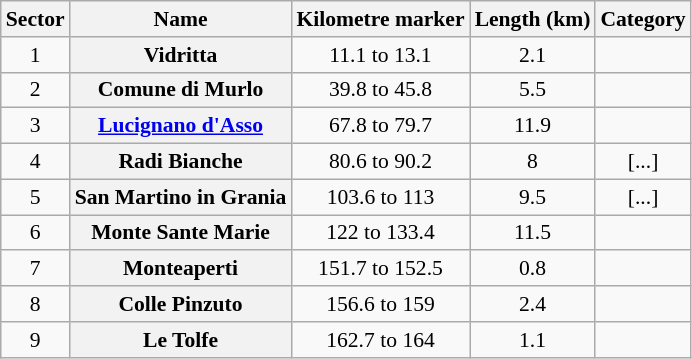<table class="wikitable plainrowheaders" style="text-align:center; font-size:90%;">
<tr>
<th scope=col>Sector</th>
<th scope=col>Name</th>
<th scope=col>Kilometre marker</th>
<th scope=col>Length (km)</th>
<th scope=col>Category</th>
</tr>
<tr>
<td>1</td>
<th scope=row>Vidritta</th>
<td>11.1 to 13.1</td>
<td>2.1</td>
<td></td>
</tr>
<tr>
<td>2</td>
<th scope=row>Comune di Murlo</th>
<td>39.8 to 45.8</td>
<td>5.5</td>
<td></td>
</tr>
<tr>
<td>3</td>
<th scope=row><a href='#'>Lucignano d'Asso</a></th>
<td>67.8 to 79.7</td>
<td>11.9</td>
<td></td>
</tr>
<tr>
<td>4</td>
<th scope=row>Radi Bianche</th>
<td>80.6 to 90.2</td>
<td>8</td>
<td>[...]</td>
</tr>
<tr>
<td>5</td>
<th scope=row>San Martino in Grania</th>
<td>103.6 to 113</td>
<td>9.5</td>
<td>[...]</td>
</tr>
<tr>
<td>6</td>
<th scope=row>Monte Sante Marie</th>
<td>122 to 133.4</td>
<td>11.5</td>
<td></td>
</tr>
<tr>
<td>7</td>
<th scope=row>Monteaperti</th>
<td>151.7 to 152.5</td>
<td>0.8</td>
<td></td>
</tr>
<tr>
<td>8</td>
<th scope=row>Colle Pinzuto</th>
<td>156.6 to 159</td>
<td>2.4</td>
<td></td>
</tr>
<tr>
<td>9</td>
<th scope=row>Le Tolfe</th>
<td>162.7 to 164</td>
<td>1.1</td>
<td></td>
</tr>
</table>
